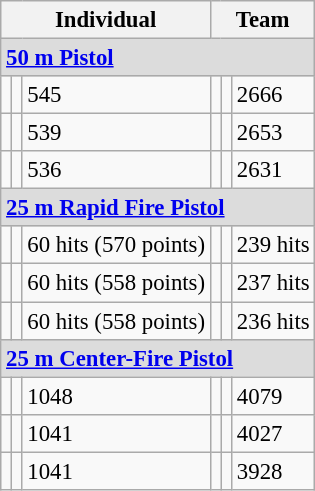<table class="wikitable" style="font-size: 95%">
<tr>
<th colspan=3>Individual</th>
<th colspan=3>Team</th>
</tr>
<tr>
<td colspan=6 style="background:#dcdcdc"><strong><a href='#'>50 m Pistol</a></strong></td>
</tr>
<tr>
<td></td>
<td></td>
<td>545</td>
<td></td>
<td></td>
<td>2666</td>
</tr>
<tr>
<td></td>
<td></td>
<td>539</td>
<td></td>
<td></td>
<td>2653</td>
</tr>
<tr>
<td></td>
<td></td>
<td>536</td>
<td></td>
<td></td>
<td>2631</td>
</tr>
<tr>
<td colspan=6 style="background:#dcdcdc"><strong><a href='#'>25 m Rapid Fire Pistol</a></strong></td>
</tr>
<tr>
<td></td>
<td></td>
<td>60 hits (570 points)</td>
<td></td>
<td></td>
<td>239 hits</td>
</tr>
<tr>
<td></td>
<td></td>
<td>60 hits (558 points)</td>
<td></td>
<td></td>
<td>237 hits</td>
</tr>
<tr>
<td></td>
<td></td>
<td>60 hits (558 points)</td>
<td></td>
<td></td>
<td>236 hits</td>
</tr>
<tr>
<td colspan=6 style="background:#dcdcdc"><strong><a href='#'>25 m Center-Fire Pistol</a></strong></td>
</tr>
<tr>
<td></td>
<td></td>
<td>1048</td>
<td></td>
<td></td>
<td>4079</td>
</tr>
<tr>
<td></td>
<td></td>
<td>1041</td>
<td></td>
<td></td>
<td>4027</td>
</tr>
<tr>
<td></td>
<td></td>
<td>1041</td>
<td></td>
<td></td>
<td>3928</td>
</tr>
</table>
